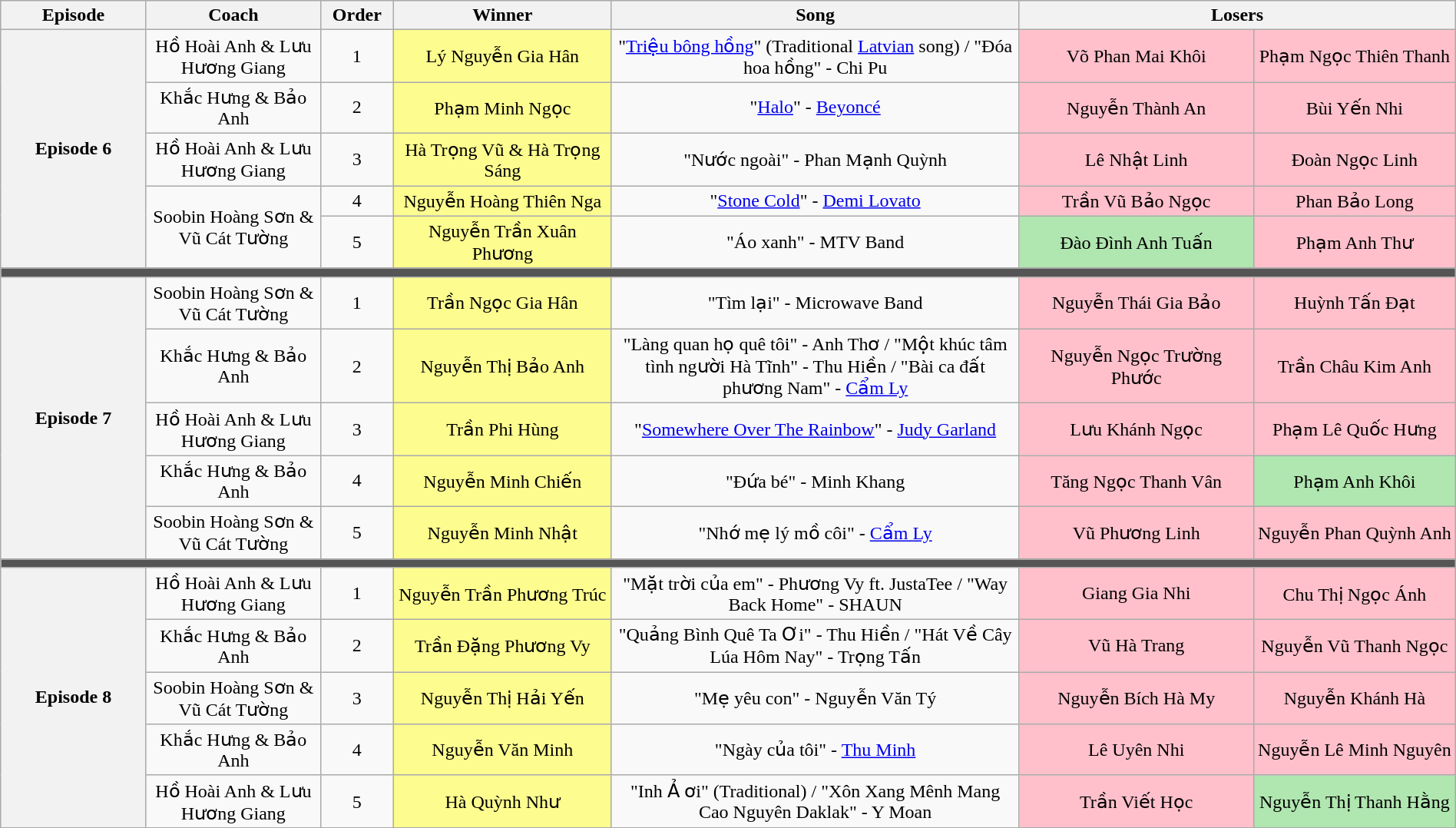<table class="wikitable" style="text-align:center; width:100%;">
<tr>
<th style="width:10%;">Episode</th>
<th style="width:12%;">Coach</th>
<th style="width:05%;">Order</th>
<th style="width:15%;">Winner</th>
<th style="width:28%;">Song</th>
<th style="width:30%;" colspan="2">Losers</th>
</tr>
<tr>
<th rowspan="5">Episode 6 <br><small></small></th>
<td>Hồ Hoài Anh & Lưu Hương Giang</td>
<td>1</td>
<td style="background:#fdfc8f;">Lý Nguyễn Gia Hân</td>
<td>"<a href='#'>Triệu bông hồng</a>" (Traditional <a href='#'>Latvian</a> song) / "Đóa hoa hồng" - Chi Pu</td>
<td "width"15%" style="background:pink;">Võ Phan Mai Khôi</td>
<td "width"15%" style="background:pink;">Phạm Ngọc Thiên Thanh</td>
</tr>
<tr>
<td>Khắc Hưng & Bảo Anh</td>
<td>2</td>
<td style="background:#fdfc8f;">Phạm Minh Ngọc</td>
<td>"<a href='#'>Halo</a>" - <a href='#'>Beyoncé</a></td>
<td style="background:pink;">Nguyễn Thành An</td>
<td style="background:pink;">Bùi Yến Nhi</td>
</tr>
<tr>
<td>Hồ Hoài Anh & Lưu Hương Giang</td>
<td>3</td>
<td style="background:#fdfc8f;">Hà Trọng Vũ & Hà Trọng Sáng</td>
<td>"Nước ngoài" - Phan Mạnh Quỳnh</td>
<td "width"15%" style="background:pink;">Lê Nhật Linh</td>
<td "width"15%" style="background:pink;">Đoàn Ngọc Linh</td>
</tr>
<tr>
<td rowspan="2">Soobin Hoàng Sơn & Vũ Cát Tường</td>
<td>4</td>
<td style="background:#fdfc8f;">Nguyễn Hoàng Thiên Nga</td>
<td>"<a href='#'>Stone Cold</a>" - <a href='#'>Demi Lovato</a></td>
<td "width"15%" style="background:pink;">Trần Vũ Bảo Ngọc</td>
<td "width"15%" style="background:pink;">Phan Bảo Long</td>
</tr>
<tr>
<td>5</td>
<td style="background:#fdfc8f;">Nguyễn Trần Xuân Phương</td>
<td>"Áo xanh" - MTV Band</td>
<td "width"15%" style="background:#b0e6b0;">Đào Đình Anh Tuấn</td>
<td "width"15%" style="background:pink;">Phạm Anh Thư</td>
</tr>
<tr>
<td colspan="7" style="background:#555;"></td>
</tr>
<tr>
<th rowspan="5">Episode 7 <br><small></small></th>
<td>Soobin Hoàng Sơn & Vũ Cát Tường</td>
<td>1</td>
<td style="background:#fdfc8f;">Trần Ngọc Gia Hân</td>
<td>"Tìm lại" - Microwave Band</td>
<td "width"15%" style="background:pink;">Nguyễn Thái Gia Bảo</td>
<td "width"15%" style="background:pink;">Huỳnh Tấn Đạt</td>
</tr>
<tr>
<td>Khắc Hưng & Bảo Anh</td>
<td>2</td>
<td style="background:#fdfc8f;">Nguyễn Thị Bảo Anh</td>
<td>"Làng quan họ quê tôi" - Anh Thơ / "Một khúc tâm tình người Hà Tĩnh" - Thu Hiền / "Bài ca đất phương Nam" - <a href='#'>Cẩm Ly</a></td>
<td style="background:pink;">Nguyễn Ngọc Trường Phước</td>
<td style="background:pink;">Trần Châu Kim Anh</td>
</tr>
<tr>
<td>Hồ Hoài Anh & Lưu Hương Giang</td>
<td>3</td>
<td style="background:#fdfc8f;">Trần Phi Hùng</td>
<td>"<a href='#'>Somewhere Over The Rainbow</a>" - <a href='#'>Judy Garland</a></td>
<td "width"15%" style="background:pink;">Lưu Khánh Ngọc</td>
<td "width"15%" style="background:pink;">Phạm Lê Quốc Hưng</td>
</tr>
<tr>
<td>Khắc Hưng & Bảo Anh</td>
<td>4</td>
<td style="background:#fdfc8f;">Nguyễn Minh Chiến</td>
<td>"Đứa bé" - Minh Khang</td>
<td style="background:pink;">Tăng Ngọc Thanh Vân</td>
<td style="background:#b0e6b0;">Phạm Anh Khôi</td>
</tr>
<tr>
<td>Soobin Hoàng Sơn & Vũ Cát Tường</td>
<td>5</td>
<td style="background:#fdfc8f;">Nguyễn Minh Nhật</td>
<td>"Nhớ mẹ lý mồ côi" - <a href='#'>Cẩm Ly</a></td>
<td "width"15%" style="background:pink;">Vũ Phương Linh</td>
<td "width"15%" style="background:pink;">Nguyễn Phan Quỳnh Anh</td>
</tr>
<tr>
<td colspan="7" style="background:#555;"></td>
</tr>
<tr>
<th rowspan="5">Episode 8 <br><small></small></th>
<td>Hồ Hoài Anh & Lưu Hương Giang</td>
<td>1</td>
<td style="background:#fdfc8f;">Nguyễn Trần Phương Trúc</td>
<td>"Mặt trời của em" - Phương Vy ft. JustaTee / "Way Back Home" - SHAUN</td>
<td "width"15%" style="background:pink;">Giang Gia Nhi</td>
<td "width"15%" style="background:pink;">Chu Thị Ngọc Ánh</td>
</tr>
<tr>
<td>Khắc Hưng & Bảo Anh</td>
<td>2</td>
<td style="background:#fdfc8f;">Trần Đặng Phương Vy</td>
<td>"Quảng Bình Quê Ta Ơi" - Thu Hiền / "Hát Về Cây Lúa Hôm Nay" - Trọng Tấn</td>
<td style="background:pink;">Vũ Hà Trang</td>
<td style="background:pink;">Nguyễn Vũ Thanh Ngọc</td>
</tr>
<tr>
<td>Soobin Hoàng Sơn & Vũ Cát Tường</td>
<td>3</td>
<td style="background:#fdfc8f;">Nguyễn Thị Hải Yến</td>
<td>"Mẹ yêu con" - Nguyễn Văn Tý</td>
<td "width"15%" style="background:pink;">Nguyễn Bích Hà My</td>
<td "width"15%" style="background:pink;">Nguyễn Khánh Hà</td>
</tr>
<tr>
<td>Khắc Hưng & Bảo Anh</td>
<td>4</td>
<td style="background:#fdfc8f;">Nguyễn Văn Minh</td>
<td>"Ngày của tôi" - <a href='#'>Thu Minh</a></td>
<td style="background:pink;">Lê Uyên Nhi</td>
<td style="background:pink;">Nguyễn Lê Minh Nguyên</td>
</tr>
<tr>
<td>Hồ Hoài Anh & Lưu Hương Giang</td>
<td>5</td>
<td style="background:#fdfc8f;">Hà Quỳnh Như</td>
<td>"Inh Ả ơi" (Traditional) / "Xôn Xang Mênh Mang Cao Nguyên Daklak" - Y Moan</td>
<td "width"15%" style="background:pink;">Trần Viết Học</td>
<td "width"15%" style="background:#b0e6b0;">Nguyễn Thị Thanh Hằng</td>
</tr>
<tr>
</tr>
</table>
